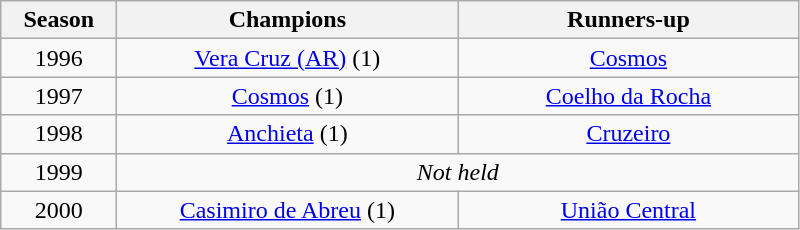<table class="wikitable" style="text-align:center; margin-left:1em;">
<tr>
<th style="width:70px">Season</th>
<th style="width:220px">Champions</th>
<th style="width:220px">Runners-up</th>
</tr>
<tr>
<td>1996</td>
<td><a href='#'>Vera Cruz (AR)</a> (1)</td>
<td><a href='#'>Cosmos</a></td>
</tr>
<tr>
<td>1997</td>
<td><a href='#'>Cosmos</a> (1)</td>
<td><a href='#'>Coelho da Rocha</a></td>
</tr>
<tr>
<td>1998</td>
<td><a href='#'>Anchieta</a> (1)</td>
<td><a href='#'>Cruzeiro</a></td>
</tr>
<tr>
<td>1999</td>
<td colspan=2><em>Not held</em></td>
</tr>
<tr>
<td>2000</td>
<td><a href='#'>Casimiro de Abreu</a> (1)</td>
<td><a href='#'>União Central</a></td>
</tr>
</table>
